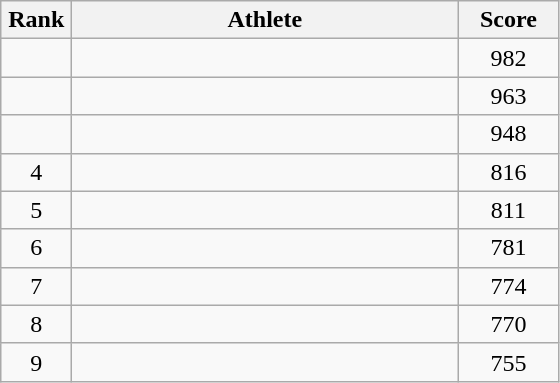<table class=wikitable style="text-align:center">
<tr>
<th width=40>Rank</th>
<th width=250>Athlete</th>
<th width=60>Score</th>
</tr>
<tr>
<td></td>
<td align="left"></td>
<td>982</td>
</tr>
<tr>
<td></td>
<td align="left"></td>
<td>963</td>
</tr>
<tr>
<td></td>
<td align="left"></td>
<td>948</td>
</tr>
<tr>
<td>4</td>
<td align="left"></td>
<td>816</td>
</tr>
<tr>
<td>5</td>
<td align="left"></td>
<td>811</td>
</tr>
<tr>
<td>6</td>
<td align="left"></td>
<td>781</td>
</tr>
<tr>
<td>7</td>
<td align="left"></td>
<td>774</td>
</tr>
<tr>
<td>8</td>
<td align="left"></td>
<td>770</td>
</tr>
<tr>
<td>9</td>
<td align="left"></td>
<td>755</td>
</tr>
</table>
